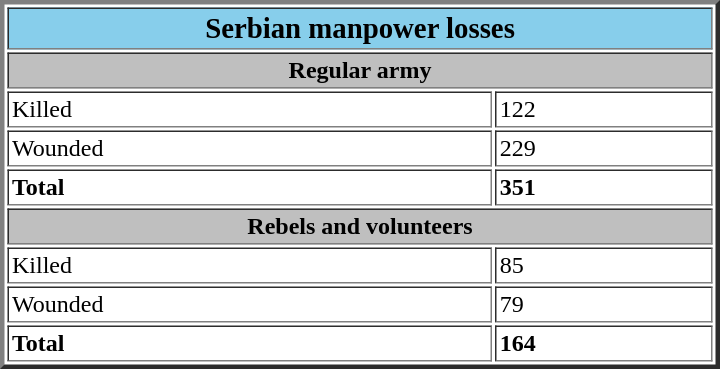<table border="3" cellpadding="2" style="margin:auto; width:480px;">
<tr style="background:skyBlue;">
<th colspan="2"><strong><big>Serbian manpower losses</big></strong></th>
</tr>
<tr>
<th colspan="2" style="background:#bfbfbf; text-align:center;">Regular army</th>
</tr>
<tr>
<td>Killed</td>
<td>122</td>
</tr>
<tr>
<td>Wounded</td>
<td>229</td>
</tr>
<tr>
<td><strong>Total</strong></td>
<td><strong>351</strong></td>
</tr>
<tr>
<th colspan="2" style="background:#bfbfbf; text-align:center;">Rebels and volunteers</th>
</tr>
<tr>
<td>Killed</td>
<td>85</td>
</tr>
<tr>
<td>Wounded</td>
<td>79</td>
</tr>
<tr>
<td><strong>Total</strong></td>
<td><strong>164</strong></td>
</tr>
</table>
